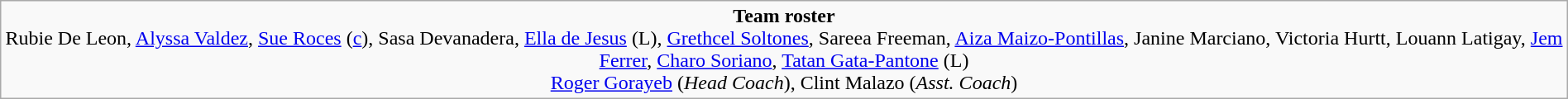<table class=wikitable style="text-align:center; margin:auto;">
<tr>
<td><strong>Team roster</strong><br>Rubie De Leon, <a href='#'>Alyssa Valdez</a>, <a href='#'>Sue Roces</a> (<a href='#'>c</a>), Sasa Devanadera, <a href='#'>Ella de Jesus</a> (L), <a href='#'>Grethcel Soltones</a>,  Sareea Freeman, <a href='#'>Aiza Maizo-Pontillas</a>, Janine Marciano,  Victoria Hurtt, Louann Latigay, <a href='#'>Jem Ferrer</a>, <a href='#'>Charo Soriano</a>, <a href='#'>Tatan Gata-Pantone</a> (L)<br><a href='#'>Roger Gorayeb</a> (<em>Head Coach</em>), Clint Malazo (<em>Asst. Coach</em>)</td>
</tr>
</table>
